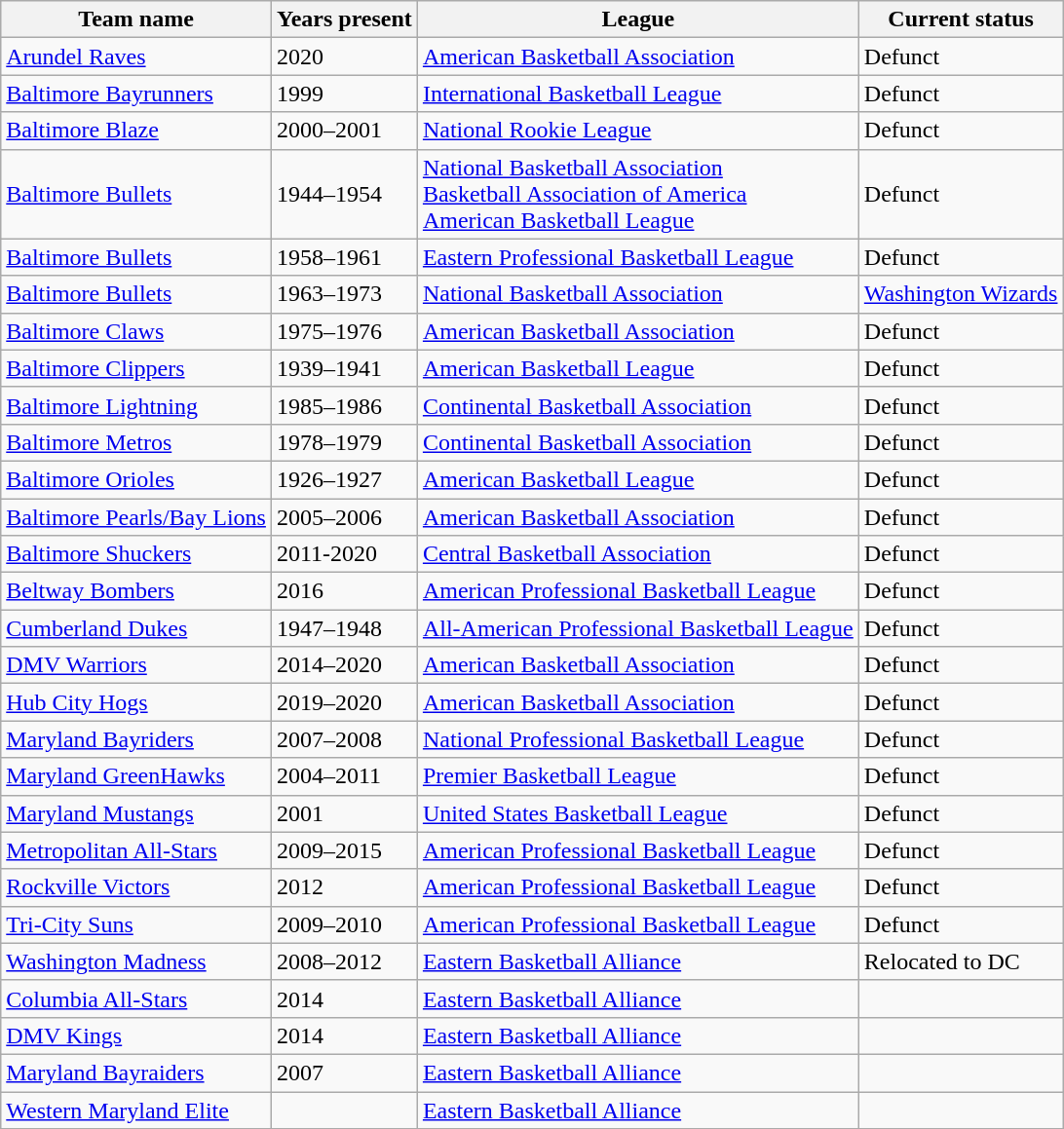<table class="wikitable sortable">
<tr>
<th>Team name</th>
<th>Years present</th>
<th>League</th>
<th>Current status</th>
</tr>
<tr>
<td><a href='#'>Arundel Raves</a></td>
<td>2020</td>
<td><a href='#'>American Basketball Association</a></td>
<td>Defunct</td>
</tr>
<tr>
<td><a href='#'>Baltimore Bayrunners</a></td>
<td>1999</td>
<td><a href='#'>International Basketball League</a></td>
<td>Defunct</td>
</tr>
<tr>
<td><a href='#'>Baltimore Blaze</a></td>
<td>2000–2001</td>
<td><a href='#'>National Rookie League</a></td>
<td>Defunct</td>
</tr>
<tr>
<td><a href='#'>Baltimore Bullets</a></td>
<td>1944–1954</td>
<td><a href='#'>National Basketball Association</a><br><a href='#'>Basketball Association of America</a><br><a href='#'>American Basketball League</a></td>
<td>Defunct</td>
</tr>
<tr>
<td><a href='#'>Baltimore Bullets</a></td>
<td>1958–1961</td>
<td><a href='#'>Eastern Professional Basketball League</a></td>
<td>Defunct</td>
</tr>
<tr>
<td><a href='#'>Baltimore Bullets</a></td>
<td>1963–1973</td>
<td><a href='#'>National Basketball Association</a></td>
<td><a href='#'>Washington Wizards</a></td>
</tr>
<tr>
<td><a href='#'>Baltimore Claws</a></td>
<td>1975–1976</td>
<td><a href='#'>American Basketball Association</a></td>
<td>Defunct</td>
</tr>
<tr>
<td><a href='#'>Baltimore Clippers</a></td>
<td>1939–1941</td>
<td><a href='#'>American Basketball League</a></td>
<td>Defunct</td>
</tr>
<tr>
<td><a href='#'>Baltimore Lightning</a></td>
<td>1985–1986</td>
<td><a href='#'>Continental Basketball Association</a></td>
<td>Defunct</td>
</tr>
<tr>
<td><a href='#'>Baltimore Metros</a></td>
<td>1978–1979</td>
<td><a href='#'>Continental Basketball Association</a></td>
<td>Defunct</td>
</tr>
<tr>
<td><a href='#'>Baltimore Orioles</a></td>
<td>1926–1927</td>
<td><a href='#'>American Basketball League</a></td>
<td>Defunct</td>
</tr>
<tr>
<td><a href='#'>Baltimore Pearls/Bay Lions</a></td>
<td>2005–2006</td>
<td><a href='#'>American Basketball Association</a></td>
<td>Defunct</td>
</tr>
<tr>
<td><a href='#'>Baltimore Shuckers</a></td>
<td>2011-2020</td>
<td><a href='#'>Central Basketball Association</a></td>
<td>Defunct</td>
</tr>
<tr>
<td><a href='#'>Beltway Bombers</a></td>
<td>2016</td>
<td><a href='#'>American Professional Basketball League</a></td>
<td>Defunct</td>
</tr>
<tr>
<td><a href='#'>Cumberland Dukes</a></td>
<td>1947–1948</td>
<td><a href='#'>All-American Professional Basketball League</a></td>
<td>Defunct</td>
</tr>
<tr>
<td><a href='#'>DMV Warriors</a></td>
<td>2014–2020</td>
<td><a href='#'>American Basketball Association</a></td>
<td>Defunct</td>
</tr>
<tr>
<td><a href='#'>Hub City Hogs</a></td>
<td>2019–2020</td>
<td><a href='#'>American Basketball Association</a></td>
<td>Defunct</td>
</tr>
<tr>
<td><a href='#'>Maryland Bayriders</a></td>
<td>2007–2008</td>
<td><a href='#'>National Professional Basketball League</a></td>
<td>Defunct</td>
</tr>
<tr>
<td><a href='#'>Maryland GreenHawks</a></td>
<td>2004–2011</td>
<td><a href='#'>Premier Basketball League</a></td>
<td>Defunct</td>
</tr>
<tr>
<td><a href='#'>Maryland Mustangs</a></td>
<td>2001</td>
<td><a href='#'>United States Basketball League</a></td>
<td>Defunct</td>
</tr>
<tr>
<td><a href='#'>Metropolitan All-Stars</a></td>
<td>2009–2015</td>
<td><a href='#'>American Professional Basketball League</a></td>
<td>Defunct</td>
</tr>
<tr>
<td><a href='#'>Rockville Victors</a></td>
<td>2012</td>
<td><a href='#'>American Professional Basketball League</a></td>
<td>Defunct</td>
</tr>
<tr>
<td><a href='#'>Tri-City Suns</a></td>
<td>2009–2010</td>
<td><a href='#'>American Professional Basketball League</a></td>
<td>Defunct</td>
</tr>
<tr>
<td><a href='#'>Washington Madness</a></td>
<td>2008–2012</td>
<td><a href='#'>Eastern Basketball Alliance</a></td>
<td>Relocated to DC</td>
</tr>
<tr>
<td><a href='#'>Columbia All-Stars</a></td>
<td>2014</td>
<td><a href='#'>Eastern Basketball Alliance</a></td>
<td></td>
</tr>
<tr>
<td><a href='#'>DMV Kings</a></td>
<td>2014</td>
<td><a href='#'>Eastern Basketball Alliance</a></td>
<td></td>
</tr>
<tr>
<td><a href='#'>Maryland Bayraiders</a></td>
<td>2007</td>
<td><a href='#'>Eastern Basketball Alliance</a></td>
<td></td>
</tr>
<tr>
<td><a href='#'>Western Maryland Elite</a></td>
<td></td>
<td><a href='#'>Eastern Basketball Alliance</a></td>
<td></td>
</tr>
<tr>
</tr>
</table>
